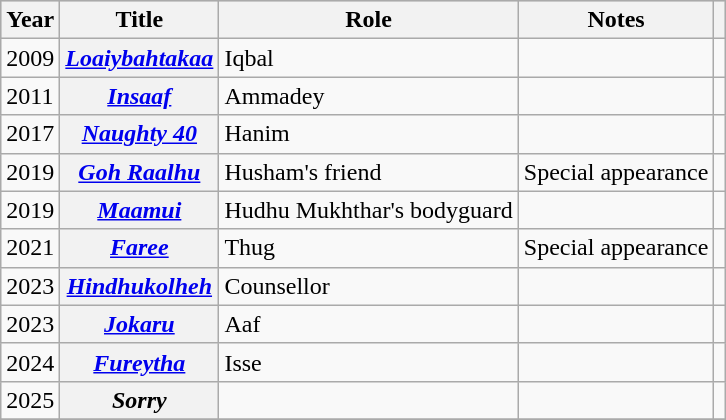<table class="wikitable sortable plainrowheaders">
<tr style="background:#ccc; text-align:center;">
<th scope="col">Year</th>
<th scope="col">Title</th>
<th scope="col">Role</th>
<th scope="col">Notes</th>
<th scope="col" class="unsortable"></th>
</tr>
<tr>
<td>2009</td>
<th scope="row"><em><a href='#'>Loaiybahtakaa</a></em></th>
<td>Iqbal</td>
<td></td>
<td style="text-align: center;"></td>
</tr>
<tr>
<td>2011</td>
<th scope="row"><a href='#'><em>Insaaf</em></a></th>
<td>Ammadey</td>
<td></td>
<td style="text-align: center;"></td>
</tr>
<tr>
<td>2017</td>
<th scope="row"><em><a href='#'>Naughty 40</a></em></th>
<td>Hanim</td>
<td></td>
<td style="text-align: center;"></td>
</tr>
<tr>
<td>2019</td>
<th scope="row"><em><a href='#'>Goh Raalhu</a></em></th>
<td>Husham's friend</td>
<td>Special appearance</td>
<td style="text-align: center;"></td>
</tr>
<tr>
<td>2019</td>
<th scope="row"><em><a href='#'>Maamui</a></em></th>
<td>Hudhu Mukhthar's bodyguard</td>
<td></td>
<td style="text-align: center;"></td>
</tr>
<tr>
<td>2021</td>
<th scope="row"><em><a href='#'>Faree</a></em></th>
<td>Thug</td>
<td>Special appearance</td>
<td style="text-align:center;"></td>
</tr>
<tr>
<td>2023</td>
<th scope="row"><em><a href='#'>Hindhukolheh</a></em></th>
<td>Counsellor</td>
<td></td>
<td style="text-align: center;"></td>
</tr>
<tr>
<td>2023</td>
<th scope="row"><em><a href='#'>Jokaru</a></em></th>
<td>Aaf</td>
<td></td>
<td style="text-align:center;"></td>
</tr>
<tr>
<td>2024</td>
<th scope="row"><em><a href='#'>Fureytha</a></em></th>
<td>Isse</td>
<td></td>
<td style="text-align:center;"></td>
</tr>
<tr>
<td>2025</td>
<th scope="row"><em>Sorry</em></th>
<td></td>
<td></td>
<td></td>
</tr>
<tr>
</tr>
</table>
